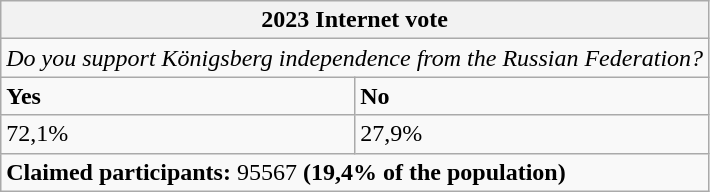<table class="wikitable">
<tr>
<th colspan="2">2023 Internet vote</th>
</tr>
<tr>
<td colspan="2"><em>Do you support Königsberg independence from the Russian Federation?</em></td>
</tr>
<tr>
<td><strong>Yes</strong></td>
<td><strong>No</strong></td>
</tr>
<tr>
<td>72,1%</td>
<td>27,9%</td>
</tr>
<tr>
<td colspan="2"><strong>Claimed participants:</strong> 95567 <strong>(19,4% of the population)</strong></td>
</tr>
</table>
